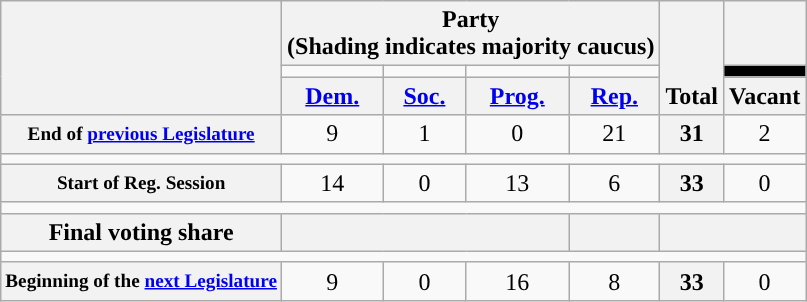<table class=wikitable style="text-align:center">
<tr style="vertical-align:bottom;">
<th rowspan=3></th>
<th colspan=4>Party <div>(Shading indicates majority caucus)</div></th>
<th rowspan=3>Total</th>
<th></th>
</tr>
<tr style="height:5px">
<td style="background-color:"></td>
<td style="background-color:"></td>
<td style="background-color:"></td>
<td style="background-color:"></td>
<td style="background:black;"></td>
</tr>
<tr>
<th><a href='#'>Dem.</a></th>
<th><a href='#'>Soc.</a></th>
<th><a href='#'>Prog.</a></th>
<th><a href='#'>Rep.</a></th>
<th>Vacant</th>
</tr>
<tr>
<th style="font-size:80%;">End of <a href='#'>previous Legislature</a></th>
<td>9</td>
<td>1</td>
<td>0</td>
<td>21</td>
<th>31</th>
<td>2</td>
</tr>
<tr>
<td colspan=7></td>
</tr>
<tr>
<th style="font-size:80%;">Start of Reg. Session</th>
<td>14</td>
<td>0</td>
<td>13</td>
<td>6</td>
<th>33</th>
<td>0</td>
</tr>
<tr>
<td colspan=7></td>
</tr>
<tr>
<th>Final voting share</th>
<th colspan=3 ></th>
<th></th>
<th colspan=2></th>
</tr>
<tr>
<td colspan=7></td>
</tr>
<tr>
<th style="font-size:80%;">Beginning of the <a href='#'>next Legislature</a></th>
<td>9</td>
<td>0</td>
<td>16</td>
<td>8</td>
<th>33</th>
<td>0</td>
</tr>
</table>
